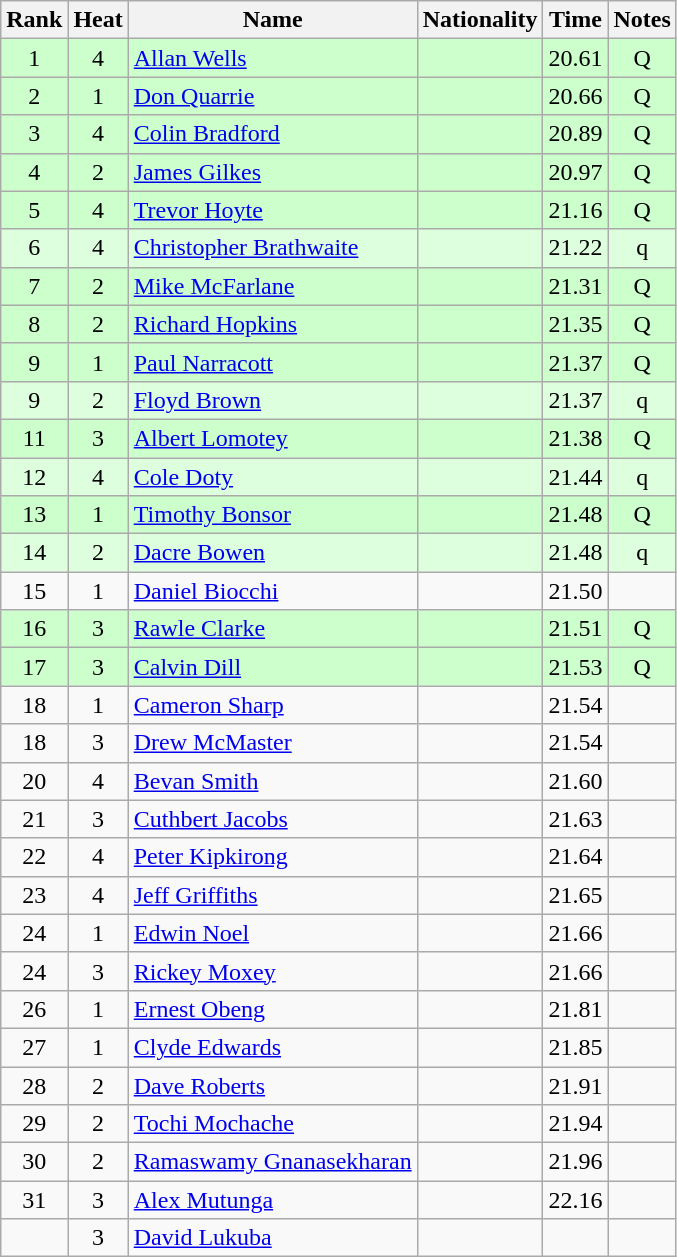<table class="wikitable sortable" style="text-align:center">
<tr>
<th>Rank</th>
<th>Heat</th>
<th>Name</th>
<th>Nationality</th>
<th>Time</th>
<th>Notes</th>
</tr>
<tr bgcolor=ccffcc>
<td>1</td>
<td>4</td>
<td align=left><a href='#'>Allan Wells</a></td>
<td align=left></td>
<td>20.61</td>
<td>Q</td>
</tr>
<tr bgcolor=ccffcc>
<td>2</td>
<td>1</td>
<td align=left><a href='#'>Don Quarrie</a></td>
<td align=left></td>
<td>20.66</td>
<td>Q</td>
</tr>
<tr bgcolor=ccffcc>
<td>3</td>
<td>4</td>
<td align=left><a href='#'>Colin Bradford</a></td>
<td align=left></td>
<td>20.89</td>
<td>Q</td>
</tr>
<tr bgcolor=ccffcc>
<td>4</td>
<td>2</td>
<td align=left><a href='#'>James Gilkes</a></td>
<td align=left></td>
<td>20.97</td>
<td>Q</td>
</tr>
<tr bgcolor=ccffcc>
<td>5</td>
<td>4</td>
<td align=left><a href='#'>Trevor Hoyte</a></td>
<td align=left></td>
<td>21.16</td>
<td>Q</td>
</tr>
<tr bgcolor=ddffdd>
<td>6</td>
<td>4</td>
<td align=left><a href='#'>Christopher Brathwaite</a></td>
<td align=left></td>
<td>21.22</td>
<td>q</td>
</tr>
<tr bgcolor=ccffcc>
<td>7</td>
<td>2</td>
<td align=left><a href='#'>Mike McFarlane</a></td>
<td align=left></td>
<td>21.31</td>
<td>Q</td>
</tr>
<tr bgcolor=ccffcc>
<td>8</td>
<td>2</td>
<td align=left><a href='#'>Richard Hopkins</a></td>
<td align=left></td>
<td>21.35</td>
<td>Q</td>
</tr>
<tr bgcolor=ccffcc>
<td>9</td>
<td>1</td>
<td align=left><a href='#'>Paul Narracott</a></td>
<td align=left></td>
<td>21.37</td>
<td>Q</td>
</tr>
<tr bgcolor=ddffdd>
<td>9</td>
<td>2</td>
<td align=left><a href='#'>Floyd Brown</a></td>
<td align=left></td>
<td>21.37</td>
<td>q</td>
</tr>
<tr bgcolor=ccffcc>
<td>11</td>
<td>3</td>
<td align=left><a href='#'>Albert Lomotey</a></td>
<td align=left></td>
<td>21.38</td>
<td>Q</td>
</tr>
<tr bgcolor=ddffdd>
<td>12</td>
<td>4</td>
<td align=left><a href='#'>Cole Doty</a></td>
<td align=left></td>
<td>21.44</td>
<td>q</td>
</tr>
<tr bgcolor=ccffcc>
<td>13</td>
<td>1</td>
<td align=left><a href='#'>Timothy Bonsor</a></td>
<td align=left></td>
<td>21.48</td>
<td>Q</td>
</tr>
<tr bgcolor=ddffdd>
<td>14</td>
<td>2</td>
<td align=left><a href='#'>Dacre Bowen</a></td>
<td align=left></td>
<td>21.48</td>
<td>q</td>
</tr>
<tr>
<td>15</td>
<td>1</td>
<td align=left><a href='#'>Daniel Biocchi</a></td>
<td align=left></td>
<td>21.50</td>
<td></td>
</tr>
<tr bgcolor=ccffcc>
<td>16</td>
<td>3</td>
<td align=left><a href='#'>Rawle Clarke</a></td>
<td align=left></td>
<td>21.51</td>
<td>Q</td>
</tr>
<tr bgcolor=ccffcc>
<td>17</td>
<td>3</td>
<td align=left><a href='#'>Calvin Dill</a></td>
<td align=left></td>
<td>21.53</td>
<td>Q</td>
</tr>
<tr>
<td>18</td>
<td>1</td>
<td align=left><a href='#'>Cameron Sharp</a></td>
<td align=left></td>
<td>21.54</td>
<td></td>
</tr>
<tr>
<td>18</td>
<td>3</td>
<td align=left><a href='#'>Drew McMaster</a></td>
<td align=left></td>
<td>21.54</td>
<td></td>
</tr>
<tr>
<td>20</td>
<td>4</td>
<td align=left><a href='#'>Bevan Smith</a></td>
<td align=left></td>
<td>21.60</td>
<td></td>
</tr>
<tr>
<td>21</td>
<td>3</td>
<td align=left><a href='#'>Cuthbert Jacobs</a></td>
<td align=left></td>
<td>21.63</td>
<td></td>
</tr>
<tr>
<td>22</td>
<td>4</td>
<td align=left><a href='#'>Peter Kipkirong</a></td>
<td align=left></td>
<td>21.64</td>
<td></td>
</tr>
<tr>
<td>23</td>
<td>4</td>
<td align=left><a href='#'>Jeff Griffiths</a></td>
<td align=left></td>
<td>21.65</td>
<td></td>
</tr>
<tr>
<td>24</td>
<td>1</td>
<td align=left><a href='#'>Edwin Noel</a></td>
<td align=left></td>
<td>21.66</td>
<td></td>
</tr>
<tr>
<td>24</td>
<td>3</td>
<td align=left><a href='#'>Rickey Moxey</a></td>
<td align=left></td>
<td>21.66</td>
<td></td>
</tr>
<tr>
<td>26</td>
<td>1</td>
<td align=left><a href='#'>Ernest Obeng</a></td>
<td align=left></td>
<td>21.81</td>
<td></td>
</tr>
<tr>
<td>27</td>
<td>1</td>
<td align=left><a href='#'>Clyde Edwards</a></td>
<td align=left></td>
<td>21.85</td>
<td></td>
</tr>
<tr>
<td>28</td>
<td>2</td>
<td align=left><a href='#'>Dave Roberts</a></td>
<td align=left></td>
<td>21.91</td>
<td></td>
</tr>
<tr>
<td>29</td>
<td>2</td>
<td align=left><a href='#'>Tochi Mochache</a></td>
<td align=left></td>
<td>21.94</td>
<td></td>
</tr>
<tr>
<td>30</td>
<td>2</td>
<td align=left><a href='#'>Ramaswamy Gnanasekharan</a></td>
<td align=left></td>
<td>21.96</td>
<td></td>
</tr>
<tr>
<td>31</td>
<td>3</td>
<td align=left><a href='#'>Alex Mutunga</a></td>
<td align=left></td>
<td>22.16</td>
<td></td>
</tr>
<tr>
<td></td>
<td>3</td>
<td align=left><a href='#'>David Lukuba</a></td>
<td align=left></td>
<td></td>
<td></td>
</tr>
</table>
